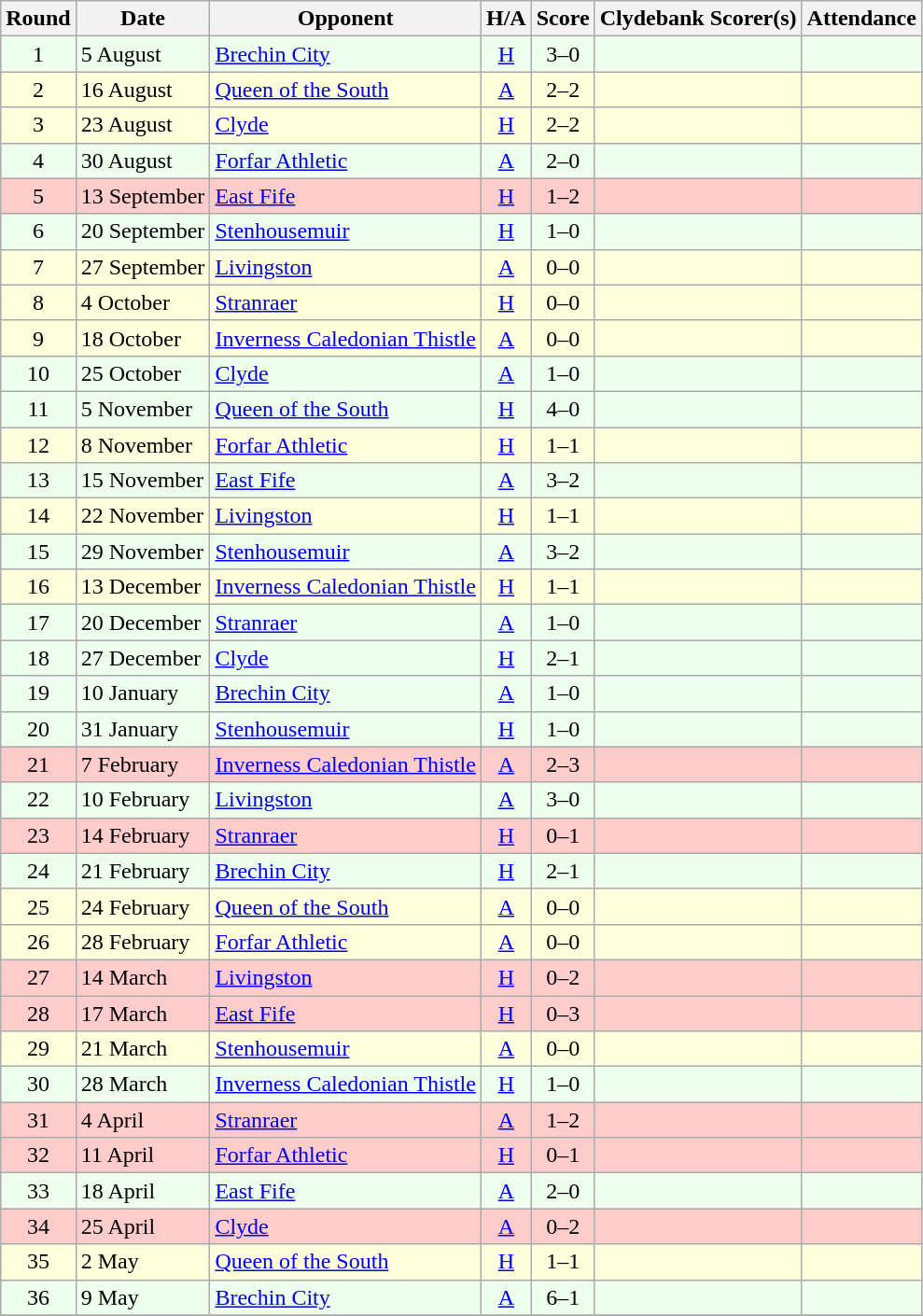<table class="wikitable" style="text-align:center">
<tr>
<th>Round</th>
<th>Date</th>
<th>Opponent</th>
<th>H/A</th>
<th>Score</th>
<th>Clydebank Scorer(s)</th>
<th>Attendance</th>
</tr>
<tr bgcolor=#EEFFEE>
<td>1</td>
<td align=left>5 August</td>
<td align=left><a href='#'>Brechin City</a></td>
<td><a href='#'>H</a></td>
<td>3–0</td>
<td align=left></td>
<td></td>
</tr>
<tr bgcolor=#FFFFDD>
<td>2</td>
<td align=left>16 August</td>
<td align=left><a href='#'>Queen of the South</a></td>
<td><a href='#'>A</a></td>
<td>2–2</td>
<td align=left></td>
<td></td>
</tr>
<tr bgcolor=#FFFFDD>
<td>3</td>
<td align=left>23 August</td>
<td align=left><a href='#'>Clyde</a></td>
<td><a href='#'>H</a></td>
<td>2–2</td>
<td align=left></td>
<td></td>
</tr>
<tr bgcolor=#EEFFEE>
<td>4</td>
<td align=left>30 August</td>
<td align=left><a href='#'>Forfar Athletic</a></td>
<td><a href='#'>A</a></td>
<td>2–0</td>
<td align=left></td>
<td></td>
</tr>
<tr bgcolor=#FFCCCC>
<td>5</td>
<td align=left>13 September</td>
<td align=left><a href='#'>East Fife</a></td>
<td><a href='#'>H</a></td>
<td>1–2</td>
<td align=left></td>
<td></td>
</tr>
<tr bgcolor=#EEFFEE>
<td>6</td>
<td align=left>20 September</td>
<td align=left><a href='#'>Stenhousemuir</a></td>
<td><a href='#'>H</a></td>
<td>1–0</td>
<td align=left></td>
<td></td>
</tr>
<tr bgcolor=#FFFFDD>
<td>7</td>
<td align=left>27 September</td>
<td align=left><a href='#'>Livingston</a></td>
<td><a href='#'>A</a></td>
<td>0–0</td>
<td align=left></td>
<td></td>
</tr>
<tr bgcolor=#FFFFDD>
<td>8</td>
<td align=left>4 October</td>
<td align=left><a href='#'>Stranraer</a></td>
<td><a href='#'>H</a></td>
<td>0–0</td>
<td align=left></td>
<td></td>
</tr>
<tr bgcolor=#FFFFDD>
<td>9</td>
<td align=left>18 October</td>
<td align=left><a href='#'>Inverness Caledonian Thistle</a></td>
<td><a href='#'>A</a></td>
<td>0–0</td>
<td align=left></td>
<td></td>
</tr>
<tr bgcolor=#EEFFEE>
<td>10</td>
<td align=left>25 October</td>
<td align=left><a href='#'>Clyde</a></td>
<td><a href='#'>A</a></td>
<td>1–0</td>
<td align=left></td>
<td></td>
</tr>
<tr bgcolor=#EEFFEE>
<td>11</td>
<td align=left>5 November</td>
<td align=left><a href='#'>Queen of the South</a></td>
<td><a href='#'>H</a></td>
<td>4–0</td>
<td align=left></td>
<td></td>
</tr>
<tr bgcolor=#FFFFDD>
<td>12</td>
<td align=left>8 November</td>
<td align=left><a href='#'>Forfar Athletic</a></td>
<td><a href='#'>H</a></td>
<td>1–1</td>
<td align=left></td>
<td></td>
</tr>
<tr bgcolor=#EEFFEE>
<td>13</td>
<td align=left>15 November</td>
<td align=left><a href='#'>East Fife</a></td>
<td><a href='#'>A</a></td>
<td>3–2</td>
<td align=left></td>
<td></td>
</tr>
<tr bgcolor=#FFFFDD>
<td>14</td>
<td align=left>22 November</td>
<td align=left><a href='#'>Livingston</a></td>
<td><a href='#'>H</a></td>
<td>1–1</td>
<td align=left></td>
<td></td>
</tr>
<tr bgcolor=#EEFFEE>
<td>15</td>
<td align=left>29 November</td>
<td align=left><a href='#'>Stenhousemuir</a></td>
<td><a href='#'>A</a></td>
<td>3–2</td>
<td align=left></td>
<td></td>
</tr>
<tr bgcolor=#FFFFDD>
<td>16</td>
<td align=left>13 December</td>
<td align=left><a href='#'>Inverness Caledonian Thistle</a></td>
<td><a href='#'>H</a></td>
<td>1–1</td>
<td align=left></td>
<td></td>
</tr>
<tr bgcolor=#EEFFEE>
<td>17</td>
<td align=left>20 December</td>
<td align=left><a href='#'>Stranraer</a></td>
<td><a href='#'>A</a></td>
<td>1–0</td>
<td align=left></td>
<td></td>
</tr>
<tr bgcolor=#EEFFEE>
<td>18</td>
<td align=left>27 December</td>
<td align=left><a href='#'>Clyde</a></td>
<td><a href='#'>H</a></td>
<td>2–1</td>
<td align=left></td>
<td></td>
</tr>
<tr bgcolor=#EEFFEE>
<td>19</td>
<td align=left>10 January</td>
<td align=left><a href='#'>Brechin City</a></td>
<td><a href='#'>A</a></td>
<td>1–0</td>
<td align=left></td>
<td></td>
</tr>
<tr bgcolor=#EEFFEE>
<td>20</td>
<td align=left>31 January</td>
<td align=left><a href='#'>Stenhousemuir</a></td>
<td><a href='#'>H</a></td>
<td>1–0</td>
<td align=left></td>
<td></td>
</tr>
<tr bgcolor=#FFCCCC>
<td>21</td>
<td align=left>7 February</td>
<td align=left><a href='#'>Inverness Caledonian Thistle</a></td>
<td><a href='#'>A</a></td>
<td>2–3</td>
<td align=left></td>
<td></td>
</tr>
<tr bgcolor=#EEFFEE>
<td>22</td>
<td align=left>10 February</td>
<td align=left><a href='#'>Livingston</a></td>
<td><a href='#'>A</a></td>
<td>3–0</td>
<td align=left></td>
<td></td>
</tr>
<tr bgcolor=#FFCCCC>
<td>23</td>
<td align=left>14 February</td>
<td align=left><a href='#'>Stranraer</a></td>
<td><a href='#'>H</a></td>
<td>0–1</td>
<td align=left></td>
<td></td>
</tr>
<tr bgcolor=#EEFFEE>
<td>24</td>
<td align=left>21 February</td>
<td align=left><a href='#'>Brechin City</a></td>
<td><a href='#'>H</a></td>
<td>2–1</td>
<td align=left></td>
<td></td>
</tr>
<tr bgcolor=#FFFFDD>
<td>25</td>
<td align=left>24 February</td>
<td align=left><a href='#'>Queen of the South</a></td>
<td><a href='#'>A</a></td>
<td>0–0</td>
<td align=left></td>
<td></td>
</tr>
<tr bgcolor=#FFFFDD>
<td>26</td>
<td align=left>28 February</td>
<td align=left><a href='#'>Forfar Athletic</a></td>
<td><a href='#'>A</a></td>
<td>0–0</td>
<td align=left></td>
<td></td>
</tr>
<tr bgcolor=#FFCCCC>
<td>27</td>
<td align=left>14 March</td>
<td align=left><a href='#'>Livingston</a></td>
<td><a href='#'>H</a></td>
<td>0–2</td>
<td align=left></td>
<td></td>
</tr>
<tr bgcolor=#FFCCCC>
<td>28</td>
<td align=left>17 March</td>
<td align=left><a href='#'>East Fife</a></td>
<td><a href='#'>H</a></td>
<td>0–3</td>
<td align=left></td>
<td></td>
</tr>
<tr bgcolor=#FFFFDD>
<td>29</td>
<td align=left>21 March</td>
<td align=left><a href='#'>Stenhousemuir</a></td>
<td><a href='#'>A</a></td>
<td>0–0</td>
<td align=left></td>
<td></td>
</tr>
<tr bgcolor=#EEFFEE>
<td>30</td>
<td align=left>28 March</td>
<td align=left><a href='#'>Inverness Caledonian Thistle</a></td>
<td><a href='#'>H</a></td>
<td>1–0</td>
<td align=left></td>
<td></td>
</tr>
<tr bgcolor=#FFCCCC>
<td>31</td>
<td align=left>4 April</td>
<td align=left><a href='#'>Stranraer</a></td>
<td><a href='#'>A</a></td>
<td>1–2</td>
<td align=left></td>
<td></td>
</tr>
<tr bgcolor=#FFCCCC>
<td>32</td>
<td align=left>11 April</td>
<td align=left><a href='#'>Forfar Athletic</a></td>
<td><a href='#'>H</a></td>
<td>0–1</td>
<td align=left></td>
<td></td>
</tr>
<tr bgcolor=#EEFFEE>
<td>33</td>
<td align=left>18 April</td>
<td align=left><a href='#'>East Fife</a></td>
<td><a href='#'>A</a></td>
<td>2–0</td>
<td align=left></td>
<td></td>
</tr>
<tr bgcolor=#FFCCCC>
<td>34</td>
<td align=left>25 April</td>
<td align=left><a href='#'>Clyde</a></td>
<td><a href='#'>A</a></td>
<td>0–2</td>
<td align=left></td>
<td></td>
</tr>
<tr bgcolor=#FFFFDD>
<td>35</td>
<td align=left>2 May</td>
<td align=left><a href='#'>Queen of the South</a></td>
<td><a href='#'>H</a></td>
<td>1–1</td>
<td align=left></td>
<td></td>
</tr>
<tr bgcolor=#EEFFEE>
<td>36</td>
<td align=left>9 May</td>
<td align=left><a href='#'>Brechin City</a></td>
<td><a href='#'>A</a></td>
<td>6–1</td>
<td align=left></td>
<td></td>
</tr>
<tr>
</tr>
</table>
